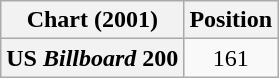<table class="wikitable plainrowheaders" style="text-align:center">
<tr>
<th scope="col">Chart (2001)</th>
<th scope="col">Position</th>
</tr>
<tr>
<th scope="row">US <em>Billboard</em> 200</th>
<td>161</td>
</tr>
</table>
